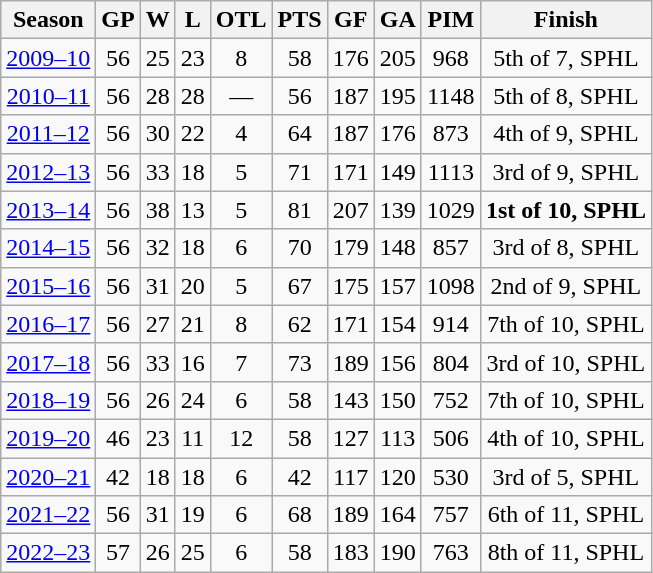<table class="wikitable" style="text-align:center">
<tr>
<th>Season</th>
<th>GP</th>
<th>W</th>
<th>L</th>
<th>OTL</th>
<th>PTS</th>
<th>GF</th>
<th>GA</th>
<th>PIM</th>
<th>Finish</th>
</tr>
<tr>
<td><a href='#'>2009–10</a></td>
<td>56</td>
<td>25</td>
<td>23</td>
<td>8</td>
<td>58</td>
<td>176</td>
<td>205</td>
<td>968</td>
<td>5th of 7, SPHL</td>
</tr>
<tr>
<td><a href='#'>2010–11</a></td>
<td>56</td>
<td>28</td>
<td>28</td>
<td>—</td>
<td>56</td>
<td>187</td>
<td>195</td>
<td>1148</td>
<td>5th of 8, SPHL</td>
</tr>
<tr>
<td><a href='#'>2011–12</a></td>
<td>56</td>
<td>30</td>
<td>22</td>
<td>4</td>
<td>64</td>
<td>187</td>
<td>176</td>
<td>873</td>
<td>4th of 9, SPHL</td>
</tr>
<tr>
<td><a href='#'>2012–13</a></td>
<td>56</td>
<td>33</td>
<td>18</td>
<td>5</td>
<td>71</td>
<td>171</td>
<td>149</td>
<td>1113</td>
<td>3rd of 9, SPHL</td>
</tr>
<tr>
<td><a href='#'>2013–14</a></td>
<td>56</td>
<td>38</td>
<td>13</td>
<td>5</td>
<td>81</td>
<td>207</td>
<td>139</td>
<td>1029</td>
<td><strong>1st of 10, SPHL</strong></td>
</tr>
<tr>
<td><a href='#'>2014–15</a></td>
<td>56</td>
<td>32</td>
<td>18</td>
<td>6</td>
<td>70</td>
<td>179</td>
<td>148</td>
<td>857</td>
<td>3rd of 8, SPHL</td>
</tr>
<tr>
<td><a href='#'>2015–16</a></td>
<td>56</td>
<td>31</td>
<td>20</td>
<td>5</td>
<td>67</td>
<td>175</td>
<td>157</td>
<td>1098</td>
<td>2nd of 9, SPHL</td>
</tr>
<tr>
<td><a href='#'>2016–17</a></td>
<td>56</td>
<td>27</td>
<td>21</td>
<td>8</td>
<td>62</td>
<td>171</td>
<td>154</td>
<td>914</td>
<td>7th of 10, SPHL</td>
</tr>
<tr>
<td><a href='#'>2017–18</a></td>
<td>56</td>
<td>33</td>
<td>16</td>
<td>7</td>
<td>73</td>
<td>189</td>
<td>156</td>
<td>804</td>
<td>3rd of 10, SPHL</td>
</tr>
<tr>
<td><a href='#'>2018–19</a></td>
<td>56</td>
<td>26</td>
<td>24</td>
<td>6</td>
<td>58</td>
<td>143</td>
<td>150</td>
<td>752</td>
<td>7th of 10, SPHL</td>
</tr>
<tr>
<td><a href='#'>2019–20</a></td>
<td>46</td>
<td>23</td>
<td>11</td>
<td>12</td>
<td>58</td>
<td>127</td>
<td>113</td>
<td>506</td>
<td>4th of 10, SPHL</td>
</tr>
<tr>
<td><a href='#'>2020–21</a></td>
<td>42</td>
<td>18</td>
<td>18</td>
<td>6</td>
<td>42</td>
<td>117</td>
<td>120</td>
<td>530</td>
<td>3rd of 5, SPHL</td>
</tr>
<tr>
<td><a href='#'>2021–22</a></td>
<td>56</td>
<td>31</td>
<td>19</td>
<td>6</td>
<td>68</td>
<td>189</td>
<td>164</td>
<td>757</td>
<td>6th of 11, SPHL</td>
</tr>
<tr>
<td><a href='#'>2022–23</a></td>
<td>57</td>
<td>26</td>
<td>25</td>
<td>6</td>
<td>58</td>
<td>183</td>
<td>190</td>
<td>763</td>
<td>8th of 11, SPHL</td>
</tr>
</table>
